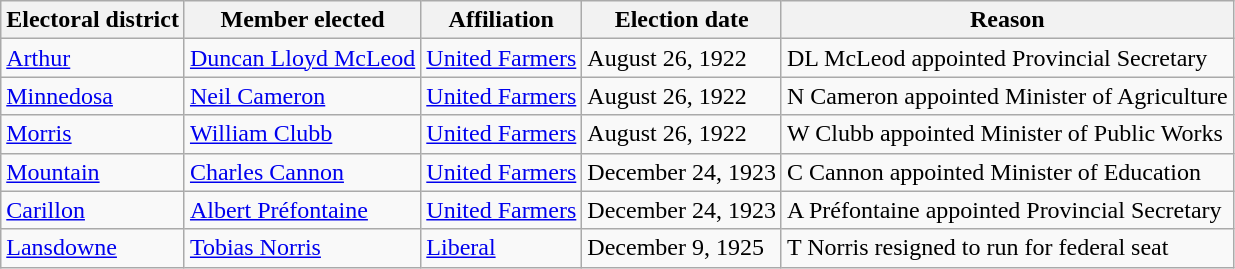<table class="wikitable sortable">
<tr>
<th>Electoral district</th>
<th>Member elected</th>
<th>Affiliation</th>
<th>Election date</th>
<th>Reason</th>
</tr>
<tr>
<td><a href='#'>Arthur</a></td>
<td><a href='#'>Duncan Lloyd McLeod</a></td>
<td><a href='#'>United Farmers</a></td>
<td>August 26, 1922</td>
<td>DL McLeod appointed Provincial Secretary</td>
</tr>
<tr>
<td><a href='#'>Minnedosa</a></td>
<td><a href='#'>Neil Cameron</a></td>
<td><a href='#'>United Farmers</a></td>
<td>August 26, 1922</td>
<td>N Cameron appointed Minister of Agriculture</td>
</tr>
<tr>
<td><a href='#'>Morris</a></td>
<td><a href='#'>William Clubb</a></td>
<td><a href='#'>United Farmers</a></td>
<td>August 26, 1922</td>
<td>W Clubb appointed Minister of Public Works</td>
</tr>
<tr>
<td><a href='#'>Mountain</a></td>
<td><a href='#'>Charles Cannon</a></td>
<td><a href='#'>United Farmers</a></td>
<td>December 24, 1923</td>
<td>C Cannon appointed Minister of Education</td>
</tr>
<tr>
<td><a href='#'>Carillon</a></td>
<td><a href='#'>Albert Préfontaine</a></td>
<td><a href='#'>United Farmers</a></td>
<td>December 24, 1923</td>
<td>A Préfontaine appointed Provincial Secretary</td>
</tr>
<tr>
<td><a href='#'>Lansdowne</a></td>
<td><a href='#'>Tobias Norris</a></td>
<td><a href='#'>Liberal</a></td>
<td>December 9, 1925</td>
<td>T Norris resigned to run for federal seat</td>
</tr>
</table>
